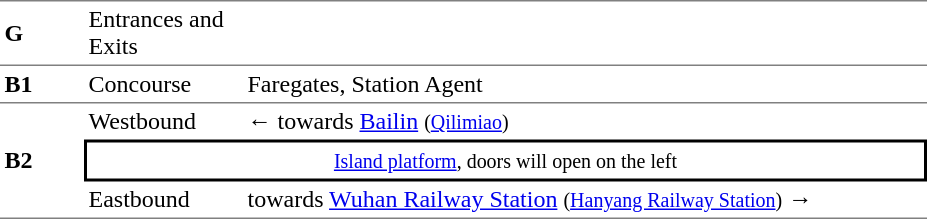<table table border=0 cellspacing=0 cellpadding=3>
<tr>
<td style="border-top:solid 1px gray;border-bottom:solid 0px gray;" width=50><strong>G</strong></td>
<td style="border-top:solid 1px gray;border-bottom:solid 0px gray;" width=100>Entrances and Exits</td>
<td style="border-top:solid 1px gray;border-bottom:solid 0px gray;" width=450></td>
</tr>
<tr>
<td style="border-top:solid 1px gray;border-bottom:solid 0px gray;" width=50><strong>B1</strong></td>
<td style="border-top:solid 1px gray;border-bottom:solid 0px gray;" width=100>Concourse</td>
<td style="border-top:solid 1px gray;border-bottom:solid 0px gray;" width=450>Faregates, Station Agent</td>
</tr>
<tr>
<td style="border-top:solid 1px gray;border-bottom:solid 1px gray;" rowspan=3><strong>B2</strong></td>
<td style="border-top:solid 1px gray;border-bottom:solid 0px gray;">Westbound</td>
<td style="border-top:solid 1px gray;border-bottom:solid 0px gray;">←  towards <a href='#'>Bailin</a> <small>(<a href='#'>Qilimiao</a>)</small></td>
</tr>
<tr>
<td style="border-right:solid 2px black;border-left:solid 2px black;border-top:solid 2px black;border-bottom:solid 2px black;text-align:center;" colspan=2><small><a href='#'>Island platform</a>, doors will open on the left</small></td>
</tr>
<tr>
<td style="border-bottom:solid 1px gray;">Eastbound</td>
<td style="border-bottom:solid 1px gray;"> towards <a href='#'>Wuhan Railway Station</a> <small>(<a href='#'>Hanyang Railway Station</a>)</small> →</td>
</tr>
</table>
